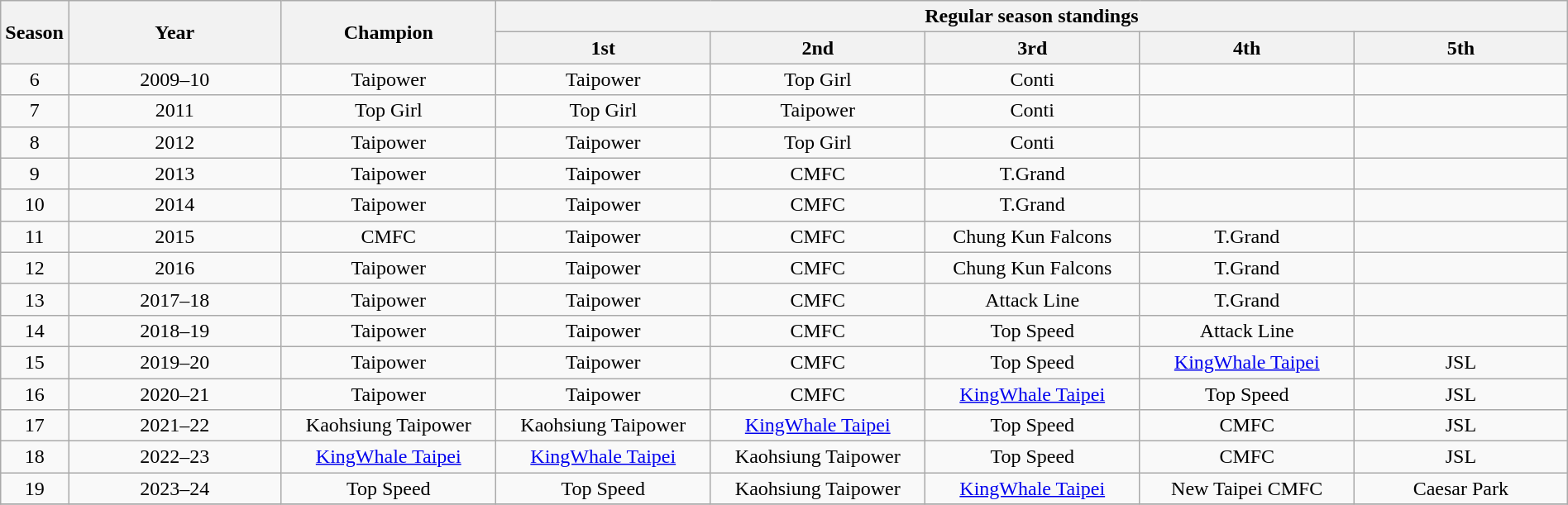<table class="wikitable" style="width:100%; text-align:center;">
<tr>
<th rowspan="2" style="width:2%;">Season</th>
<th rowspan="2" style="width:14%;">Year</th>
<th rowspan="2" style="width:14%;">Champion</th>
<th colspan="5" style="width:70%;">Regular season standings</th>
</tr>
<tr>
<th style="width:14%;">1st</th>
<th style="width:14%;">2nd</th>
<th style="width:14%;">3rd</th>
<th style="width:14%;">4th</th>
<th style="width:14%;">5th</th>
</tr>
<tr>
<td>6</td>
<td>2009–10</td>
<td>Taipower</td>
<td>Taipower</td>
<td>Top Girl</td>
<td>Conti</td>
<td></td>
<td></td>
</tr>
<tr>
<td>7</td>
<td>2011</td>
<td>Top Girl</td>
<td>Top Girl</td>
<td>Taipower</td>
<td>Conti</td>
<td></td>
<td></td>
</tr>
<tr>
<td>8</td>
<td>2012</td>
<td>Taipower</td>
<td>Taipower</td>
<td>Top Girl</td>
<td>Conti</td>
<td></td>
<td></td>
</tr>
<tr>
<td>9</td>
<td>2013</td>
<td>Taipower</td>
<td>Taipower</td>
<td>CMFC</td>
<td>T.Grand</td>
<td></td>
<td></td>
</tr>
<tr>
<td>10</td>
<td>2014</td>
<td>Taipower</td>
<td>Taipower</td>
<td>CMFC</td>
<td>T.Grand</td>
<td></td>
<td></td>
</tr>
<tr>
<td>11</td>
<td>2015</td>
<td>CMFC</td>
<td>Taipower</td>
<td>CMFC</td>
<td>Chung Kun Falcons</td>
<td>T.Grand</td>
<td></td>
</tr>
<tr>
<td>12</td>
<td>2016</td>
<td>Taipower</td>
<td>Taipower</td>
<td>CMFC</td>
<td>Chung Kun Falcons</td>
<td>T.Grand</td>
<td></td>
</tr>
<tr>
<td>13</td>
<td>2017–18</td>
<td>Taipower</td>
<td>Taipower</td>
<td>CMFC</td>
<td>Attack Line</td>
<td>T.Grand</td>
<td></td>
</tr>
<tr>
<td>14</td>
<td>2018–19</td>
<td>Taipower</td>
<td>Taipower</td>
<td>CMFC</td>
<td>Top Speed</td>
<td>Attack Line</td>
<td></td>
</tr>
<tr>
<td>15</td>
<td>2019–20</td>
<td>Taipower</td>
<td>Taipower</td>
<td>CMFC</td>
<td>Top Speed</td>
<td><a href='#'>KingWhale Taipei</a></td>
<td>JSL</td>
</tr>
<tr>
<td>16</td>
<td>2020–21</td>
<td>Taipower</td>
<td>Taipower</td>
<td>CMFC</td>
<td><a href='#'>KingWhale Taipei</a></td>
<td>Top Speed</td>
<td>JSL</td>
</tr>
<tr>
<td>17</td>
<td>2021–22</td>
<td>Kaohsiung Taipower</td>
<td>Kaohsiung Taipower</td>
<td><a href='#'>KingWhale Taipei</a></td>
<td>Top Speed</td>
<td>CMFC</td>
<td>JSL</td>
</tr>
<tr>
<td>18</td>
<td>2022–23</td>
<td><a href='#'>KingWhale Taipei</a></td>
<td><a href='#'>KingWhale Taipei</a></td>
<td>Kaohsiung Taipower</td>
<td>Top Speed</td>
<td>CMFC</td>
<td>JSL</td>
</tr>
<tr>
<td>19</td>
<td>2023–24</td>
<td>Top Speed</td>
<td>Top Speed</td>
<td>Kaohsiung Taipower</td>
<td><a href='#'>KingWhale Taipei</a></td>
<td>New Taipei CMFC</td>
<td>Caesar Park</td>
</tr>
<tr>
</tr>
</table>
